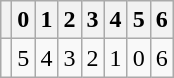<table class="wikitable" style="text-align:center;">
<tr>
<th></th>
<th>0</th>
<th>1</th>
<th>2</th>
<th>3</th>
<th>4</th>
<th>5</th>
<th>6</th>
</tr>
<tr>
<td></td>
<td>5</td>
<td>4</td>
<td>3</td>
<td>2</td>
<td>1</td>
<td>0</td>
<td>6</td>
</tr>
</table>
